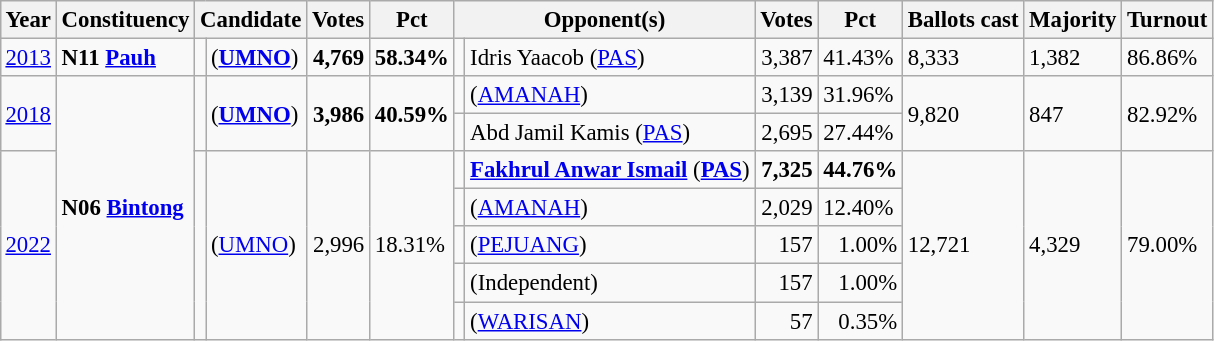<table class="wikitable" style="margin:0.5em ; font-size:95%">
<tr>
<th>Year</th>
<th>Constituency</th>
<th colspan=2>Candidate</th>
<th>Votes</th>
<th>Pct</th>
<th colspan=2>Opponent(s)</th>
<th>Votes</th>
<th>Pct</th>
<th>Ballots cast</th>
<th>Majority</th>
<th>Turnout</th>
</tr>
<tr>
<td><a href='#'>2013</a></td>
<td><strong>N11 <a href='#'>Pauh</a></strong></td>
<td></td>
<td> (<a href='#'><strong>UMNO</strong></a>)</td>
<td align="right"><strong>4,769</strong></td>
<td><strong>58.34%</strong></td>
<td></td>
<td>Idris Yaacob (<a href='#'>PAS</a>)</td>
<td align="right">3,387</td>
<td>41.43%</td>
<td>8,333</td>
<td>1,382</td>
<td>86.86%</td>
</tr>
<tr>
<td rowspan=2><a href='#'>2018</a></td>
<td rowspan=9><strong>N06 <a href='#'>Bintong</a></strong></td>
<td rowspan=2 ></td>
<td rowspan=2> (<a href='#'><strong>UMNO</strong></a>)</td>
<td rowspan=2 align="right"><strong>3,986</strong></td>
<td rowspan=2><strong>40.59%</strong></td>
<td></td>
<td> (<a href='#'>AMANAH</a>)</td>
<td align="right">3,139</td>
<td>31.96%</td>
<td rowspan=2>9,820</td>
<td rowspan=2>847</td>
<td rowspan=2>82.92%</td>
</tr>
<tr>
<td></td>
<td>Abd Jamil Kamis (<a href='#'>PAS</a>)</td>
<td align="right">2,695</td>
<td>27.44%</td>
</tr>
<tr>
<td rowspan=5><a href='#'>2022</a></td>
<td rowspan=5 ></td>
<td rowspan=5> (<a href='#'>UMNO</a>)</td>
<td rowspan=5 align="right">2,996</td>
<td rowspan=5>18.31%</td>
<td bgcolor=></td>
<td><strong><a href='#'>Fakhrul Anwar Ismail</a></strong> (<a href='#'><strong>PAS</strong></a>)</td>
<td align="right"><strong>7,325</strong></td>
<td><strong>44.76%</strong></td>
<td rowspan=5>12,721</td>
<td rowspan=5>4,329</td>
<td rowspan=5>79.00%</td>
</tr>
<tr>
<td></td>
<td> (<a href='#'>AMANAH</a>)</td>
<td align="right">2,029</td>
<td>12.40%</td>
</tr>
<tr>
<td bgcolor=></td>
<td> (<a href='#'>PEJUANG</a>)</td>
<td align="right">157</td>
<td align=right>1.00%</td>
</tr>
<tr>
<td></td>
<td> (Independent)</td>
<td align="right">157</td>
<td align=right>1.00%</td>
</tr>
<tr>
<td></td>
<td> (<a href='#'>WARISAN</a>)</td>
<td align="right">57</td>
<td align=right>0.35%</td>
</tr>
</table>
